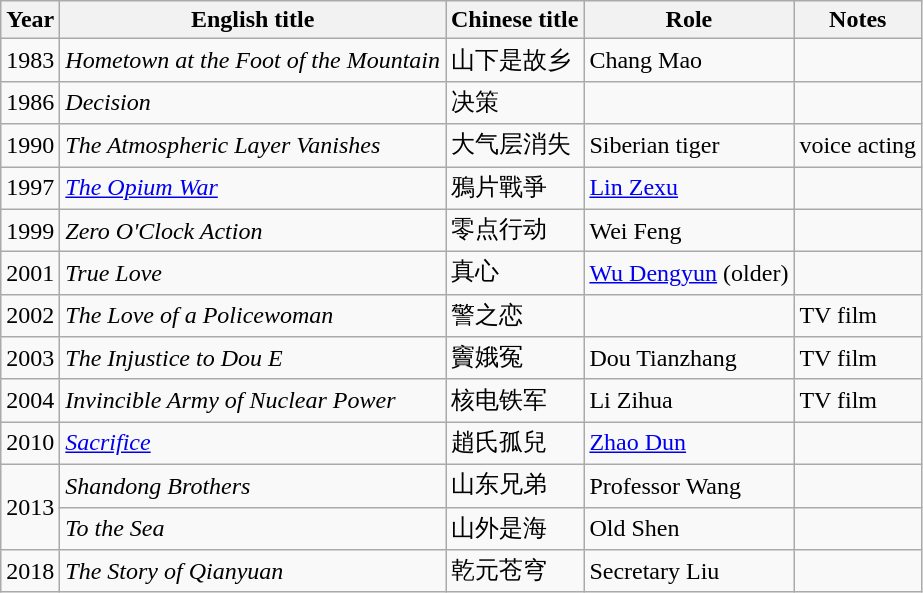<table class="wikitable sortable">
<tr>
<th>Year</th>
<th>English title</th>
<th>Chinese title</th>
<th>Role</th>
<th class="unsortable">Notes</th>
</tr>
<tr>
<td>1983</td>
<td><em>Hometown at the Foot of the Mountain</em></td>
<td>山下是故乡</td>
<td>Chang Mao</td>
<td></td>
</tr>
<tr>
<td>1986</td>
<td><em>Decision</em></td>
<td>决策</td>
<td></td>
<td></td>
</tr>
<tr>
<td>1990</td>
<td><em>The Atmospheric Layer Vanishes</em></td>
<td>大气层消失</td>
<td>Siberian tiger</td>
<td>voice acting</td>
</tr>
<tr>
<td>1997</td>
<td><em><a href='#'>The Opium War</a></em></td>
<td>鴉片戰爭</td>
<td><a href='#'>Lin Zexu</a></td>
<td></td>
</tr>
<tr>
<td>1999</td>
<td><em>Zero O'Clock Action</em></td>
<td>零点行动</td>
<td>Wei Feng</td>
<td></td>
</tr>
<tr>
<td>2001</td>
<td><em>True Love</em></td>
<td>真心</td>
<td><a href='#'>Wu Dengyun</a> (older)</td>
<td></td>
</tr>
<tr>
<td>2002</td>
<td><em>The Love of a Policewoman</em></td>
<td>警之恋</td>
<td></td>
<td>TV film</td>
</tr>
<tr>
<td>2003</td>
<td><em>The Injustice to Dou E</em></td>
<td>竇娥冤</td>
<td>Dou Tianzhang</td>
<td>TV film</td>
</tr>
<tr>
<td>2004</td>
<td><em>Invincible Army of Nuclear Power</em></td>
<td>核电铁军</td>
<td>Li Zihua</td>
<td>TV film</td>
</tr>
<tr>
<td>2010</td>
<td><em><a href='#'>Sacrifice</a></em></td>
<td>趙氏孤兒</td>
<td><a href='#'>Zhao Dun</a></td>
<td></td>
</tr>
<tr>
<td rowspan=2>2013</td>
<td><em>Shandong Brothers</em></td>
<td>山东兄弟</td>
<td>Professor Wang</td>
<td></td>
</tr>
<tr>
<td><em>To the Sea</em></td>
<td>山外是海</td>
<td>Old Shen</td>
<td></td>
</tr>
<tr>
<td>2018</td>
<td><em>The Story of Qianyuan</em></td>
<td>乾元苍穹</td>
<td>Secretary Liu</td>
<td></td>
</tr>
</table>
